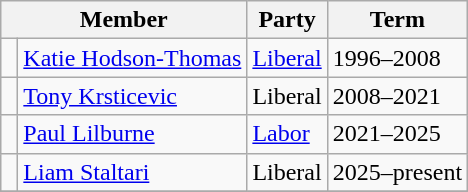<table class="wikitable">
<tr>
<th colspan="2">Member</th>
<th>Party</th>
<th>Term</th>
</tr>
<tr>
<td> </td>
<td><a href='#'>Katie Hodson-Thomas</a></td>
<td><a href='#'>Liberal</a></td>
<td>1996–2008</td>
</tr>
<tr>
<td> </td>
<td><a href='#'>Tony Krsticevic</a></td>
<td>Liberal</td>
<td>2008–2021</td>
</tr>
<tr>
<td> </td>
<td><a href='#'>Paul Lilburne</a></td>
<td><a href='#'>Labor</a></td>
<td>2021–2025</td>
</tr>
<tr>
<td> </td>
<td><a href='#'>Liam Staltari</a></td>
<td>Liberal</td>
<td>2025–present</td>
</tr>
<tr>
</tr>
</table>
